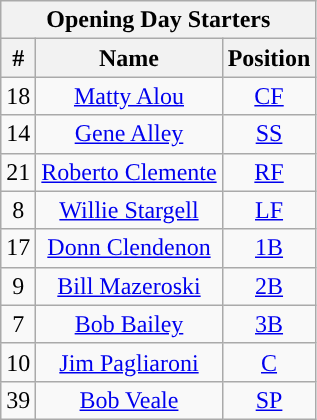<table class="wikitable" style="text-align:center">
<tr>
<th colspan="3">Opening Day Starters</th>
</tr>
<tr>
<th>#</th>
<th>Name</th>
<th>Position</th>
</tr>
<tr>
<td>18</td>
<td><a href='#'>Matty Alou</a></td>
<td><a href='#'>CF</a></td>
</tr>
<tr>
<td>14</td>
<td><a href='#'>Gene Alley</a></td>
<td><a href='#'>SS</a></td>
</tr>
<tr>
<td>21</td>
<td><a href='#'>Roberto Clemente</a></td>
<td><a href='#'>RF</a></td>
</tr>
<tr>
<td>8</td>
<td><a href='#'>Willie Stargell</a></td>
<td><a href='#'>LF</a></td>
</tr>
<tr>
<td>17</td>
<td><a href='#'>Donn Clendenon</a></td>
<td><a href='#'>1B</a></td>
</tr>
<tr>
<td>9</td>
<td><a href='#'>Bill Mazeroski</a></td>
<td><a href='#'>2B</a></td>
</tr>
<tr>
<td>7</td>
<td><a href='#'>Bob Bailey</a></td>
<td><a href='#'>3B</a></td>
</tr>
<tr>
<td>10</td>
<td><a href='#'>Jim Pagliaroni</a></td>
<td><a href='#'>C</a></td>
</tr>
<tr>
<td>39</td>
<td><a href='#'>Bob Veale</a></td>
<td><a href='#'>SP</a></td>
</tr>
</table>
